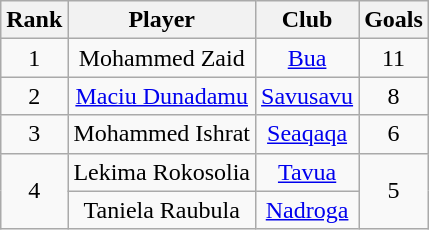<table class="wikitable" style="text-align:center">
<tr>
<th>Rank</th>
<th>Player</th>
<th>Club</th>
<th>Goals</th>
</tr>
<tr>
<td>1</td>
<td>Mohammed Zaid</td>
<td><a href='#'>Bua</a></td>
<td>11</td>
</tr>
<tr>
<td>2</td>
<td><a href='#'>Maciu Dunadamu</a></td>
<td><a href='#'>Savusavu</a></td>
<td>8</td>
</tr>
<tr>
<td>3</td>
<td>Mohammed Ishrat</td>
<td><a href='#'>Seaqaqa</a></td>
<td>6</td>
</tr>
<tr>
<td rowspan=2>4</td>
<td>Lekima Rokosolia</td>
<td><a href='#'>Tavua</a></td>
<td rowspan=2>5</td>
</tr>
<tr>
<td>Taniela Raubula</td>
<td><a href='#'>Nadroga</a></td>
</tr>
</table>
